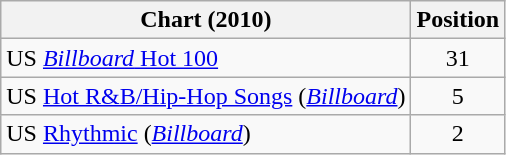<table class="wikitable sortable">
<tr>
<th>Chart (2010)</th>
<th>Position</th>
</tr>
<tr>
<td>US <a href='#'><em>Billboard</em> Hot 100</a></td>
<td align="center">31</td>
</tr>
<tr>
<td>US <a href='#'>Hot R&B/Hip-Hop Songs</a> (<em><a href='#'>Billboard</a></em>)</td>
<td style="text-align:center;">5</td>
</tr>
<tr>
<td>US <a href='#'>Rhythmic</a> (<em><a href='#'>Billboard</a></em>)</td>
<td style="text-align:center;">2</td>
</tr>
</table>
